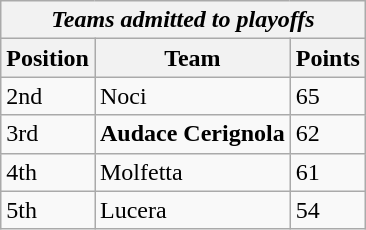<table class="wikitable">
<tr>
<th colspan="3"><em>Teams admitted to playoffs</em></th>
</tr>
<tr>
<th>Position</th>
<th>Team</th>
<th>Points</th>
</tr>
<tr>
<td>2nd</td>
<td>Noci</td>
<td>65</td>
</tr>
<tr>
<td>3rd</td>
<td><strong>Audace Cerignola</strong></td>
<td>62</td>
</tr>
<tr>
<td>4th</td>
<td>Molfetta</td>
<td>61</td>
</tr>
<tr>
<td>5th</td>
<td>Lucera</td>
<td>54</td>
</tr>
</table>
